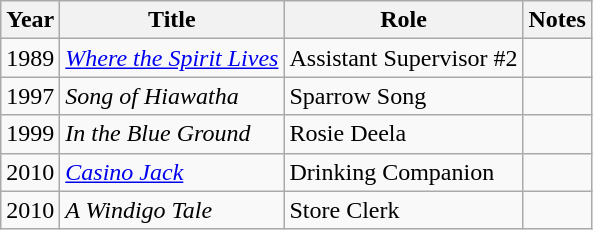<table class="wikitable sortable">
<tr>
<th>Year</th>
<th>Title</th>
<th>Role</th>
<th>Notes</th>
</tr>
<tr>
<td>1989</td>
<td><em><a href='#'>Where the Spirit Lives</a></em></td>
<td>Assistant Supervisor #2</td>
<td></td>
</tr>
<tr>
<td>1997</td>
<td><em>Song of Hiawatha</em></td>
<td>Sparrow Song</td>
<td></td>
</tr>
<tr>
<td>1999</td>
<td><em>In the Blue Ground</em></td>
<td>Rosie Deela</td>
<td></td>
</tr>
<tr>
<td>2010</td>
<td><em><a href='#'>Casino Jack</a></em></td>
<td>Drinking Companion</td>
<td></td>
</tr>
<tr>
<td>2010</td>
<td><em>A Windigo Tale</em></td>
<td>Store Clerk</td>
<td></td>
</tr>
</table>
